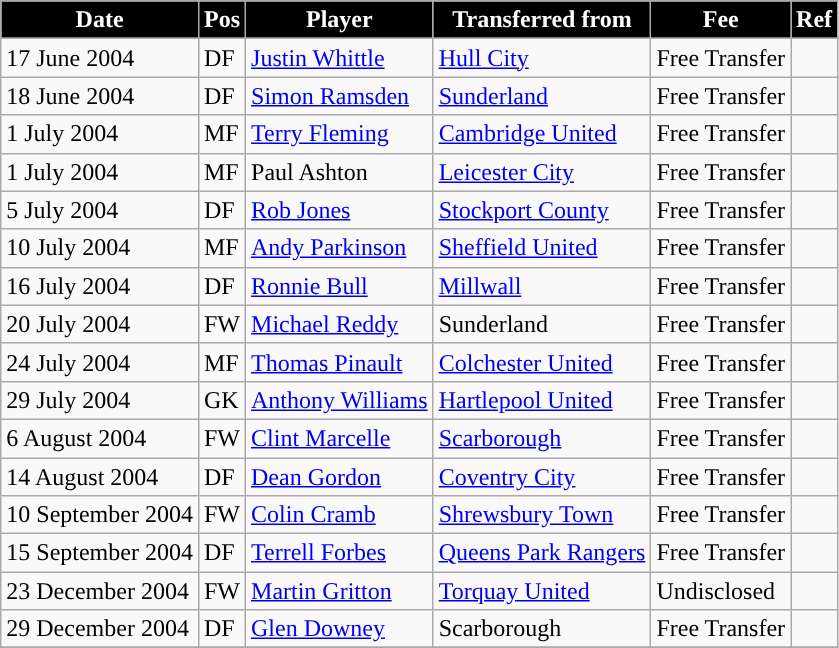<table class="wikitable plainrowheaders sortable">
<tr>
<th style="background:#000000; color:#FFFFFF; ">Date</th>
<th style="background:#000000; color:#FFFFff; ">Pos</th>
<th style="background:#000000; color:#FFFFff; ">Player</th>
<th style="background:#000000; color:#FFFFff; ">Transferred from</th>
<th style="background:#000000; color:#FFFFff; ">Fee</th>
<th style="background:#000000; color:#FFFFff; ">Ref</th>
</tr>
<tr>
</tr>
<tr>
<td>17 June 2004</td>
<td>DF</td>
<td> <a href='#'>Justin Whittle</a></td>
<td> <a href='#'>Hull City</a></td>
<td>Free Transfer</td>
<td></td>
</tr>
<tr>
<td>18 June 2004</td>
<td>DF</td>
<td> <a href='#'>Simon Ramsden</a></td>
<td> <a href='#'>Sunderland</a></td>
<td>Free Transfer</td>
<td></td>
</tr>
<tr>
<td>1 July 2004</td>
<td>MF</td>
<td> <a href='#'>Terry Fleming</a></td>
<td> <a href='#'>Cambridge United</a></td>
<td>Free Transfer</td>
<td></td>
</tr>
<tr>
<td>1 July 2004</td>
<td>MF</td>
<td> Paul Ashton</td>
<td> <a href='#'>Leicester City</a></td>
<td>Free Transfer</td>
<td></td>
</tr>
<tr>
<td>5 July 2004</td>
<td>DF</td>
<td> <a href='#'>Rob Jones</a></td>
<td> <a href='#'>Stockport County</a></td>
<td>Free Transfer</td>
<td></td>
</tr>
<tr>
<td>10 July 2004</td>
<td>MF</td>
<td> <a href='#'>Andy Parkinson</a></td>
<td> <a href='#'>Sheffield United</a></td>
<td>Free Transfer</td>
<td></td>
</tr>
<tr>
<td>16 July 2004</td>
<td>DF</td>
<td> <a href='#'>Ronnie Bull</a></td>
<td> <a href='#'>Millwall</a></td>
<td>Free Transfer</td>
<td></td>
</tr>
<tr>
<td>20 July 2004</td>
<td>FW</td>
<td> <a href='#'>Michael Reddy</a></td>
<td> Sunderland</td>
<td>Free Transfer</td>
<td></td>
</tr>
<tr>
<td>24 July 2004</td>
<td>MF</td>
<td> <a href='#'>Thomas Pinault</a></td>
<td> <a href='#'>Colchester United</a></td>
<td>Free Transfer</td>
<td></td>
</tr>
<tr>
<td>29 July 2004</td>
<td>GK</td>
<td> <a href='#'>Anthony Williams</a></td>
<td> <a href='#'>Hartlepool United</a></td>
<td>Free Transfer</td>
<td></td>
</tr>
<tr>
<td>6 August 2004</td>
<td>FW</td>
<td> <a href='#'>Clint Marcelle</a></td>
<td> <a href='#'>Scarborough</a></td>
<td>Free Transfer</td>
<td></td>
</tr>
<tr>
<td>14 August 2004</td>
<td>DF</td>
<td> <a href='#'>Dean Gordon</a></td>
<td> <a href='#'>Coventry City</a></td>
<td>Free Transfer</td>
<td></td>
</tr>
<tr>
<td>10 September 2004</td>
<td>FW</td>
<td> <a href='#'>Colin Cramb</a></td>
<td> <a href='#'>Shrewsbury Town</a></td>
<td>Free Transfer</td>
<td></td>
</tr>
<tr>
<td>15 September 2004</td>
<td>DF</td>
<td> <a href='#'>Terrell Forbes</a></td>
<td> <a href='#'>Queens Park Rangers</a></td>
<td>Free Transfer</td>
<td></td>
</tr>
<tr>
<td>23 December 2004</td>
<td>FW</td>
<td> <a href='#'>Martin Gritton</a></td>
<td> <a href='#'>Torquay United</a></td>
<td>Undisclosed</td>
<td></td>
</tr>
<tr>
<td>29 December 2004</td>
<td>DF</td>
<td> <a href='#'>Glen Downey</a></td>
<td> Scarborough</td>
<td>Free Transfer</td>
<td></td>
</tr>
<tr>
</tr>
</table>
